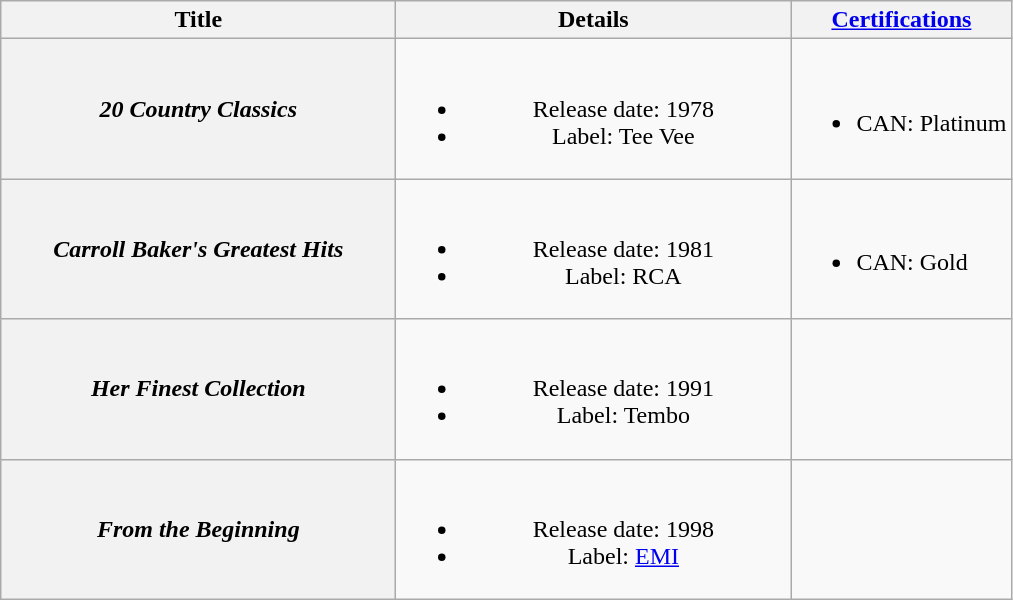<table class="wikitable plainrowheaders" style="text-align:center;">
<tr>
<th style="width:16em;">Title</th>
<th style="width:16em;">Details</th>
<th><a href='#'>Certifications</a></th>
</tr>
<tr>
<th scope="row"><em>20 Country Classics</em></th>
<td><br><ul><li>Release date: 1978</li><li>Label: Tee Vee</li></ul></td>
<td align="left"><br><ul><li>CAN: Platinum</li></ul></td>
</tr>
<tr>
<th scope="row"><em>Carroll Baker's Greatest Hits</em></th>
<td><br><ul><li>Release date: 1981</li><li>Label: RCA</li></ul></td>
<td align="left"><br><ul><li>CAN: Gold</li></ul></td>
</tr>
<tr>
<th scope="row"><em>Her Finest Collection</em></th>
<td><br><ul><li>Release date: 1991</li><li>Label: Tembo</li></ul></td>
<td></td>
</tr>
<tr>
<th scope="row"><em>From the Beginning</em></th>
<td><br><ul><li>Release date: 1998</li><li>Label: <a href='#'>EMI</a></li></ul></td>
<td></td>
</tr>
</table>
